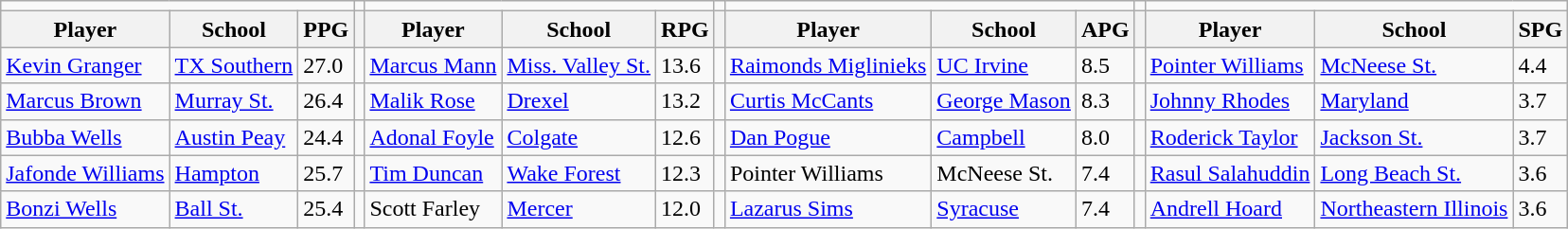<table class="wikitable" style="text-align: left;">
<tr>
<td colspan=3></td>
<td></td>
<td colspan=3></td>
<td></td>
<td colspan=3></td>
<td></td>
<td colspan=3></td>
</tr>
<tr>
<th>Player</th>
<th>School</th>
<th>PPG</th>
<th></th>
<th>Player</th>
<th>School</th>
<th>RPG</th>
<th></th>
<th>Player</th>
<th>School</th>
<th>APG</th>
<th></th>
<th>Player</th>
<th>School</th>
<th>SPG</th>
</tr>
<tr>
<td align="left"><a href='#'>Kevin Granger</a></td>
<td><a href='#'>TX Southern</a></td>
<td>27.0</td>
<td></td>
<td><a href='#'>Marcus Mann</a></td>
<td><a href='#'>Miss. Valley St.</a></td>
<td>13.6</td>
<td></td>
<td><a href='#'>Raimonds Miglinieks</a></td>
<td><a href='#'>UC Irvine</a></td>
<td>8.5</td>
<td></td>
<td><a href='#'>Pointer Williams</a></td>
<td><a href='#'>McNeese St.</a></td>
<td>4.4</td>
</tr>
<tr>
<td align="left"><a href='#'>Marcus Brown</a></td>
<td><a href='#'>Murray St.</a></td>
<td>26.4</td>
<td></td>
<td><a href='#'>Malik Rose</a></td>
<td><a href='#'>Drexel</a></td>
<td>13.2</td>
<td></td>
<td><a href='#'>Curtis McCants</a></td>
<td><a href='#'>George Mason</a></td>
<td>8.3</td>
<td></td>
<td><a href='#'>Johnny Rhodes</a></td>
<td><a href='#'>Maryland</a></td>
<td>3.7</td>
</tr>
<tr>
<td align="left"><a href='#'>Bubba Wells</a></td>
<td><a href='#'>Austin Peay</a></td>
<td>24.4</td>
<td></td>
<td><a href='#'>Adonal Foyle</a></td>
<td><a href='#'>Colgate</a></td>
<td>12.6</td>
<td></td>
<td><a href='#'>Dan Pogue</a></td>
<td><a href='#'>Campbell</a></td>
<td>8.0</td>
<td></td>
<td><a href='#'>Roderick Taylor</a></td>
<td><a href='#'>Jackson St.</a></td>
<td>3.7</td>
</tr>
<tr>
<td align="left"><a href='#'>Jafonde Williams</a></td>
<td><a href='#'>Hampton</a></td>
<td>25.7</td>
<td></td>
<td><a href='#'>Tim Duncan</a></td>
<td><a href='#'>Wake Forest</a></td>
<td>12.3</td>
<td></td>
<td>Pointer Williams</td>
<td>McNeese St.</td>
<td>7.4</td>
<td></td>
<td><a href='#'>Rasul Salahuddin</a></td>
<td><a href='#'>Long Beach St.</a></td>
<td>3.6</td>
</tr>
<tr>
<td align="left"><a href='#'>Bonzi Wells</a></td>
<td><a href='#'>Ball St.</a></td>
<td>25.4</td>
<td></td>
<td>Scott Farley</td>
<td><a href='#'>Mercer</a></td>
<td>12.0</td>
<td></td>
<td><a href='#'>Lazarus Sims</a></td>
<td><a href='#'>Syracuse</a></td>
<td>7.4</td>
<td></td>
<td><a href='#'>Andrell Hoard</a></td>
<td><a href='#'>Northeastern Illinois</a></td>
<td>3.6</td>
</tr>
</table>
